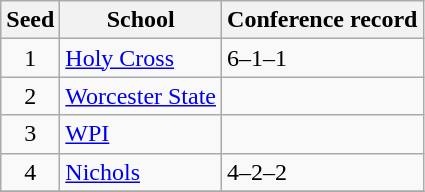<table class="wikitable">
<tr>
<th>Seed</th>
<th>School</th>
<th>Conference record</th>
</tr>
<tr>
<td align=center>1</td>
<td><a href='#'>Holy Cross</a></td>
<td>6–1–1</td>
</tr>
<tr>
<td align=center>2</td>
<td><a href='#'>Worcester State</a></td>
<td></td>
</tr>
<tr>
<td align=center>3</td>
<td><a href='#'>WPI</a></td>
<td></td>
</tr>
<tr>
<td align=center>4</td>
<td><a href='#'>Nichols</a></td>
<td>4–2–2</td>
</tr>
<tr>
</tr>
</table>
